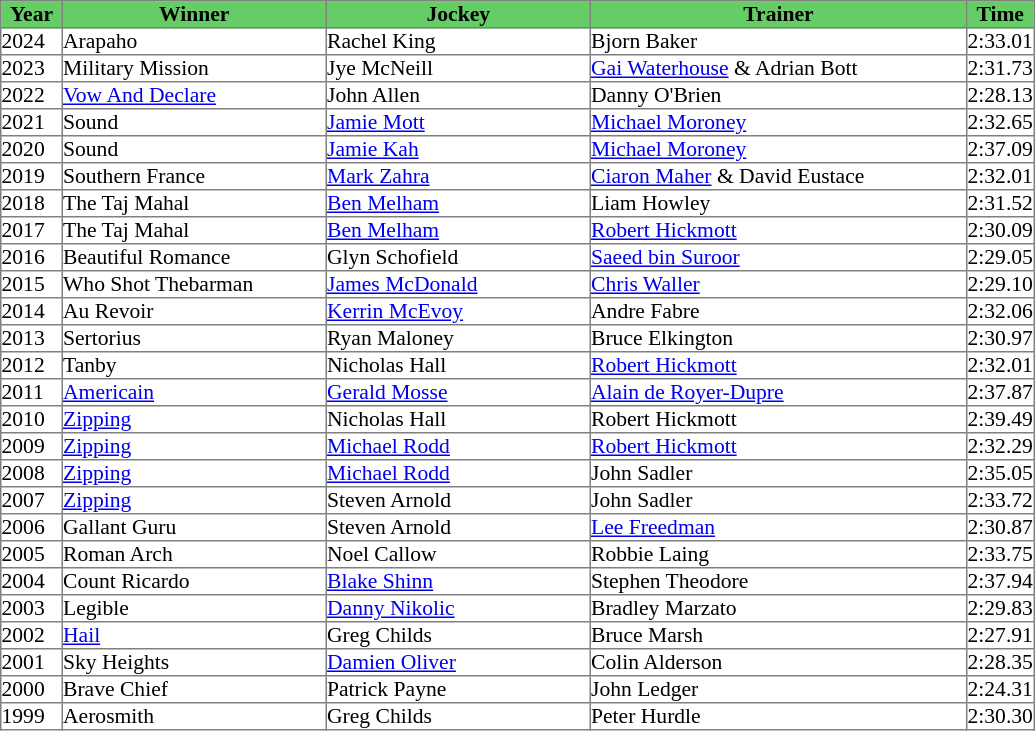<table class = "sortable" | border="1" cellpadding="0" style="border-collapse: collapse; font-size:90%">
<tr bgcolor="#66cc66" align="center">
<th width="40px"><strong>Year</strong><br></th>
<th width="175px"><strong>Winner</strong><br></th>
<th width="175px"><strong>Jockey</strong><br></th>
<th width="250px"><strong>Trainer</strong><br></th>
<th width="40px"><strong>Time</strong><br></th>
</tr>
<tr>
<td>2024</td>
<td>Arapaho</td>
<td>Rachel King</td>
<td>Bjorn Baker</td>
<td>2:33.01</td>
</tr>
<tr>
<td>2023</td>
<td>Military Mission</td>
<td>Jye McNeill</td>
<td><a href='#'>Gai Waterhouse</a> & Adrian Bott</td>
<td>2:31.73</td>
</tr>
<tr>
<td>2022</td>
<td><a href='#'>Vow And Declare</a></td>
<td>John Allen</td>
<td>Danny O'Brien</td>
<td>2:28.13</td>
</tr>
<tr>
<td>2021</td>
<td>Sound</td>
<td><a href='#'>Jamie Mott</a></td>
<td><a href='#'>Michael Moroney</a></td>
<td>2:32.65</td>
</tr>
<tr>
<td>2020</td>
<td>Sound</td>
<td><a href='#'>Jamie Kah</a></td>
<td><a href='#'>Michael Moroney</a></td>
<td>2:37.09</td>
</tr>
<tr>
<td>2019</td>
<td>Southern France</td>
<td><a href='#'>Mark Zahra</a></td>
<td><a href='#'>Ciaron Maher</a> & David Eustace</td>
<td>2:32.01</td>
</tr>
<tr>
<td>2018</td>
<td>The Taj Mahal</td>
<td><a href='#'>Ben Melham</a></td>
<td>Liam Howley</td>
<td>2:31.52</td>
</tr>
<tr>
<td>2017</td>
<td>The Taj Mahal</td>
<td><a href='#'>Ben Melham</a></td>
<td><a href='#'>Robert Hickmott</a></td>
<td>2:30.09</td>
</tr>
<tr>
<td>2016</td>
<td>Beautiful Romance</td>
<td>Glyn Schofield</td>
<td><a href='#'>Saeed bin Suroor</a></td>
<td>2:29.05</td>
</tr>
<tr>
<td>2015</td>
<td>Who Shot Thebarman</td>
<td><a href='#'>James McDonald</a></td>
<td><a href='#'>Chris Waller</a></td>
<td>2:29.10</td>
</tr>
<tr>
<td>2014</td>
<td>Au Revoir</td>
<td><a href='#'>Kerrin McEvoy</a></td>
<td>Andre Fabre</td>
<td>2:32.06</td>
</tr>
<tr>
<td>2013</td>
<td>Sertorius</td>
<td>Ryan Maloney</td>
<td>Bruce Elkington</td>
<td>2:30.97</td>
</tr>
<tr>
<td>2012</td>
<td>Tanby</td>
<td>Nicholas Hall</td>
<td><a href='#'>Robert Hickmott</a></td>
<td>2:32.01</td>
</tr>
<tr>
<td>2011</td>
<td><a href='#'>Americain</a></td>
<td><a href='#'>Gerald Mosse</a></td>
<td><a href='#'>Alain de Royer-Dupre</a></td>
<td>2:37.87</td>
</tr>
<tr>
<td>2010</td>
<td><a href='#'>Zipping</a></td>
<td>Nicholas Hall</td>
<td>Robert Hickmott</td>
<td>2:39.49</td>
</tr>
<tr>
<td>2009</td>
<td><a href='#'>Zipping</a></td>
<td><a href='#'>Michael Rodd</a></td>
<td><a href='#'>Robert Hickmott</a></td>
<td>2:32.29</td>
</tr>
<tr>
<td>2008</td>
<td><a href='#'>Zipping</a></td>
<td><a href='#'>Michael Rodd</a></td>
<td>John Sadler</td>
<td>2:35.05</td>
</tr>
<tr>
<td>2007</td>
<td><a href='#'>Zipping</a></td>
<td>Steven Arnold</td>
<td>John Sadler</td>
<td>2:33.72</td>
</tr>
<tr>
<td>2006</td>
<td>Gallant Guru</td>
<td>Steven Arnold</td>
<td><a href='#'>Lee Freedman</a></td>
<td>2:30.87</td>
</tr>
<tr>
<td>2005</td>
<td>Roman Arch</td>
<td>Noel Callow</td>
<td>Robbie Laing</td>
<td>2:33.75</td>
</tr>
<tr>
<td>2004</td>
<td>Count Ricardo</td>
<td><a href='#'>Blake Shinn</a></td>
<td>Stephen Theodore</td>
<td>2:37.94</td>
</tr>
<tr>
<td>2003</td>
<td>Legible</td>
<td><a href='#'>Danny Nikolic</a></td>
<td>Bradley Marzato</td>
<td>2:29.83</td>
</tr>
<tr>
<td>2002</td>
<td><a href='#'>Hail</a></td>
<td>Greg Childs</td>
<td>Bruce Marsh</td>
<td>2:27.91</td>
</tr>
<tr>
<td>2001</td>
<td>Sky Heights</td>
<td><a href='#'>Damien Oliver</a></td>
<td>Colin Alderson</td>
<td>2:28.35</td>
</tr>
<tr>
<td>2000</td>
<td>Brave Chief</td>
<td>Patrick Payne</td>
<td>John Ledger</td>
<td>2:24.31</td>
</tr>
<tr>
<td>1999</td>
<td>Aerosmith</td>
<td>Greg Childs</td>
<td>Peter Hurdle</td>
<td>2:30.30</td>
</tr>
</table>
